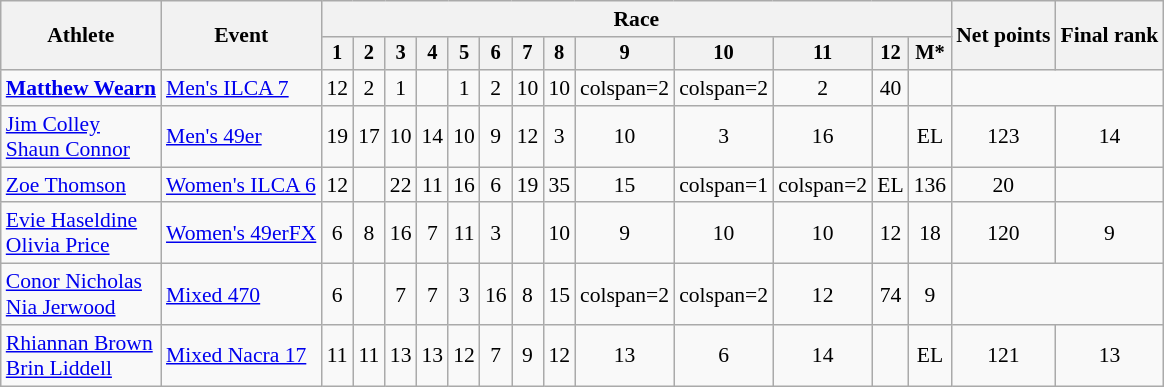<table class=wikitable style=font-size:90%;text-align:center>
<tr>
<th rowspan=2>Athlete</th>
<th rowspan=2>Event</th>
<th colspan=13>Race</th>
<th rowspan=2>Net points</th>
<th rowspan=2>Final rank</th>
</tr>
<tr style=font-size:95%>
<th>1</th>
<th>2</th>
<th>3</th>
<th>4</th>
<th>5</th>
<th>6</th>
<th>7</th>
<th>8</th>
<th>9</th>
<th>10</th>
<th>11</th>
<th>12</th>
<th>M*</th>
</tr>
<tr>
<td align=left><strong><a href='#'>Matthew Wearn</a></strong></td>
<td align=left><a href='#'>Men's ILCA 7</a></td>
<td>12</td>
<td>2</td>
<td>1</td>
<td></td>
<td>1</td>
<td>2</td>
<td>10</td>
<td>10</td>
<td>colspan=2 </td>
<td>colspan=2 </td>
<td>2</td>
<td>40</td>
<td></td>
</tr>
<tr>
<td align=left><a href='#'>Jim Colley</a> <br> <a href='#'>Shaun Connor</a></td>
<td align=left><a href='#'>Men's 49er</a></td>
<td>19</td>
<td>17</td>
<td>10</td>
<td>14</td>
<td>10</td>
<td>9</td>
<td>12</td>
<td>3</td>
<td>10</td>
<td>3</td>
<td>16</td>
<td></td>
<td>EL</td>
<td>123</td>
<td>14</td>
</tr>
<tr>
<td align=left><a href='#'>Zoe Thomson</a></td>
<td align=left><a href='#'>Women's ILCA 6</a></td>
<td>12</td>
<td></td>
<td>22</td>
<td>11</td>
<td>16</td>
<td>6</td>
<td>19</td>
<td>35</td>
<td>15</td>
<td>colspan=1 </td>
<td>colspan=2 </td>
<td>EL</td>
<td>136</td>
<td>20</td>
</tr>
<tr>
<td align=left><a href='#'>Evie Haseldine</a><br><a href='#'>Olivia Price</a></td>
<td align=left><a href='#'>Women's 49erFX</a></td>
<td>6</td>
<td>8</td>
<td>16</td>
<td>7</td>
<td>11</td>
<td>3</td>
<td></td>
<td>10</td>
<td>9</td>
<td>10</td>
<td>10</td>
<td>12</td>
<td>18</td>
<td>120</td>
<td>9</td>
</tr>
<tr>
<td align=left><a href='#'>Conor Nicholas</a> <br> <a href='#'>Nia Jerwood</a></td>
<td align=left><a href='#'>Mixed 470</a></td>
<td>6</td>
<td></td>
<td>7</td>
<td>7</td>
<td>3</td>
<td>16</td>
<td>8</td>
<td>15</td>
<td>colspan=2 </td>
<td>colspan=2 </td>
<td>12</td>
<td>74</td>
<td>9</td>
</tr>
<tr>
<td align=left><a href='#'>Rhiannan Brown</a> <br> <a href='#'>Brin Liddell</a></td>
<td align=left><a href='#'>Mixed Nacra 17</a></td>
<td>11</td>
<td>11</td>
<td>13</td>
<td>13</td>
<td>12</td>
<td>7</td>
<td>9</td>
<td>12</td>
<td>13</td>
<td>6</td>
<td>14</td>
<td></td>
<td>EL</td>
<td>121</td>
<td>13</td>
</tr>
</table>
